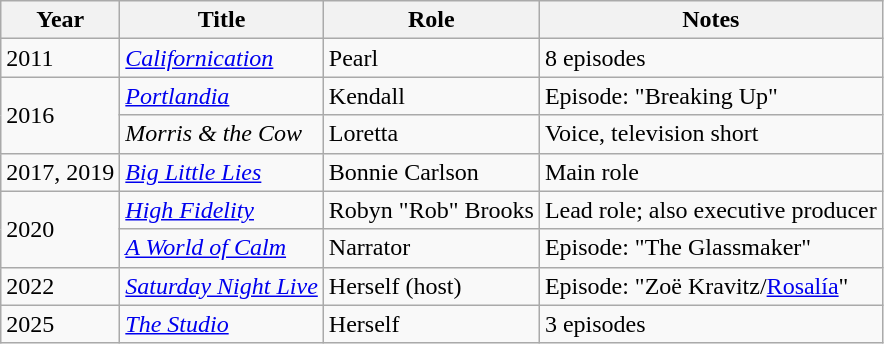<table class="wikitable sortable">
<tr>
<th>Year</th>
<th>Title</th>
<th>Role</th>
<th class="unsortable">Notes</th>
</tr>
<tr>
<td>2011</td>
<td><em><a href='#'>Californication</a></em></td>
<td>Pearl</td>
<td>8 episodes</td>
</tr>
<tr>
<td rowspan="2">2016</td>
<td><em><a href='#'>Portlandia</a></em></td>
<td>Kendall</td>
<td>Episode: "Breaking Up"</td>
</tr>
<tr>
<td><em>Morris & the Cow</em></td>
<td>Loretta</td>
<td>Voice, television short</td>
</tr>
<tr>
<td>2017, 2019</td>
<td><em><a href='#'>Big Little Lies</a></em></td>
<td>Bonnie Carlson</td>
<td>Main role</td>
</tr>
<tr>
<td rowspan="2">2020</td>
<td><em><a href='#'>High Fidelity</a></em></td>
<td>Robyn "Rob" Brooks</td>
<td>Lead role; also executive producer</td>
</tr>
<tr>
<td><em><a href='#'>A World of Calm</a></em></td>
<td>Narrator</td>
<td>Episode: "The Glassmaker"</td>
</tr>
<tr>
<td>2022</td>
<td><em><a href='#'>Saturday Night Live</a></em></td>
<td>Herself (host)</td>
<td>Episode: "Zoë Kravitz/<a href='#'>Rosalía</a>"</td>
</tr>
<tr>
<td>2025</td>
<td><em><a href='#'>The Studio</a></em></td>
<td>Herself</td>
<td>3 episodes</td>
</tr>
</table>
